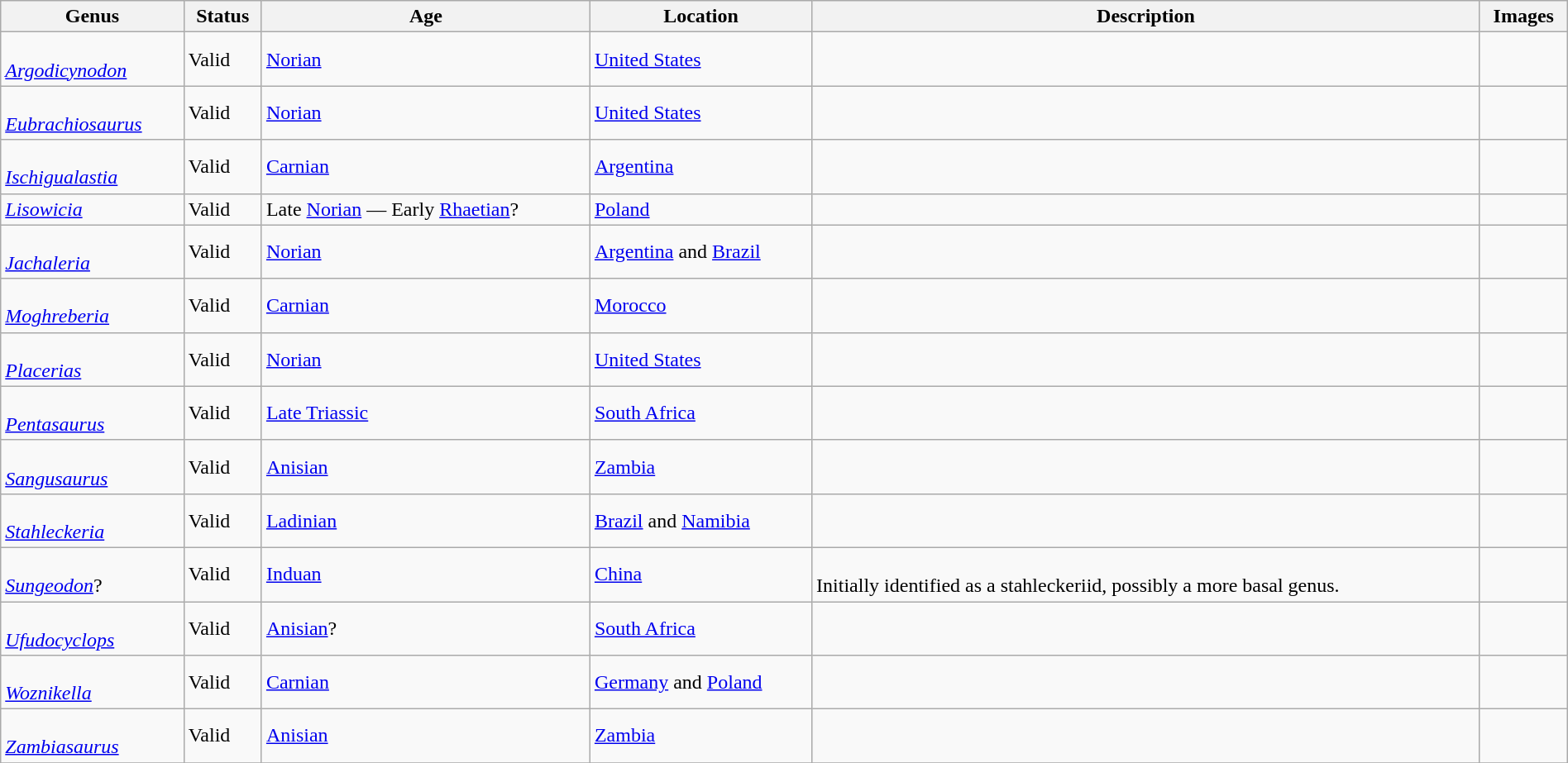<table class="wikitable sortable" align="center" width="100%">
<tr>
<th>Genus</th>
<th>Status</th>
<th>Age</th>
<th>Location</th>
<th class="unsortable">Description</th>
<th class="unsortable">Images</th>
</tr>
<tr>
<td><br><em><a href='#'>Argodicynodon</a></em></td>
<td>Valid</td>
<td data-sort-value=><a href='#'>Norian</a></td>
<td><a href='#'>United States</a></td>
<td></td>
<td></td>
</tr>
<tr>
<td><br><em><a href='#'>Eubrachiosaurus</a></em></td>
<td>Valid</td>
<td data-sort-value=><a href='#'>Norian</a></td>
<td><a href='#'>United States</a></td>
<td></td>
<td></td>
</tr>
<tr>
<td><br><em><a href='#'>Ischigualastia</a></em></td>
<td>Valid</td>
<td data-sort-value=><a href='#'>Carnian</a></td>
<td><a href='#'>Argentina</a></td>
<td></td>
<td></td>
</tr>
<tr>
<td><em><a href='#'>Lisowicia</a></em></td>
<td>Valid</td>
<td data-sort-value=>Late <a href='#'>Norian</a> — Early <a href='#'>Rhaetian</a>?</td>
<td><a href='#'>Poland</a></td>
<td></td>
<td></td>
</tr>
<tr>
<td><br><em><a href='#'>Jachaleria</a></em></td>
<td>Valid</td>
<td data-sort-value=><a href='#'>Norian</a></td>
<td><a href='#'>Argentina</a> and <a href='#'>Brazil</a></td>
<td></td>
<td></td>
</tr>
<tr>
<td><br><em><a href='#'>Moghreberia</a></em></td>
<td>Valid</td>
<td data-sort-value=><a href='#'>Carnian</a></td>
<td><a href='#'>Morocco</a></td>
<td></td>
<td></td>
</tr>
<tr>
<td><br><em><a href='#'>Placerias</a></em></td>
<td>Valid</td>
<td data-sort-value=><a href='#'>Norian</a></td>
<td><a href='#'>United States</a></td>
<td></td>
<td></td>
</tr>
<tr>
<td><br><em><a href='#'>Pentasaurus</a></em></td>
<td>Valid</td>
<td data-sort-value=><a href='#'>Late Triassic</a></td>
<td><a href='#'>South Africa</a></td>
<td></td>
<td></td>
</tr>
<tr>
<td><br><em><a href='#'>Sangusaurus</a></em></td>
<td>Valid</td>
<td data-sort-value=><a href='#'>Anisian</a></td>
<td><a href='#'>Zambia</a></td>
<td></td>
<td></td>
</tr>
<tr>
<td><br><em><a href='#'>Stahleckeria</a></em></td>
<td>Valid</td>
<td data-sort-value=><a href='#'>Ladinian</a></td>
<td><a href='#'>Brazil</a> and <a href='#'>Namibia</a></td>
<td></td>
<td></td>
</tr>
<tr>
<td><br><em><a href='#'>Sungeodon</a></em>?</td>
<td>Valid</td>
<td data-sort-value=><a href='#'>Induan</a></td>
<td><a href='#'>China</a></td>
<td><br>Initially identified as a stahleckeriid, possibly a more basal genus.</td>
<td></td>
</tr>
<tr>
<td><br><em><a href='#'>Ufudocyclops</a></em></td>
<td>Valid</td>
<td data-sort-value=><a href='#'>Anisian</a>?</td>
<td><a href='#'>South Africa</a></td>
<td></td>
<td></td>
</tr>
<tr>
<td><br><em><a href='#'>Woznikella</a></em></td>
<td>Valid</td>
<td data-sort-value=><a href='#'>Carnian</a></td>
<td><a href='#'>Germany</a> and <a href='#'>Poland</a></td>
<td></td>
<td></td>
</tr>
<tr>
<td><br><em><a href='#'>Zambiasaurus</a></em></td>
<td>Valid</td>
<td data-sort-value=><a href='#'>Anisian</a></td>
<td><a href='#'>Zambia</a></td>
<td></td>
<td></td>
</tr>
<tr>
</tr>
</table>
